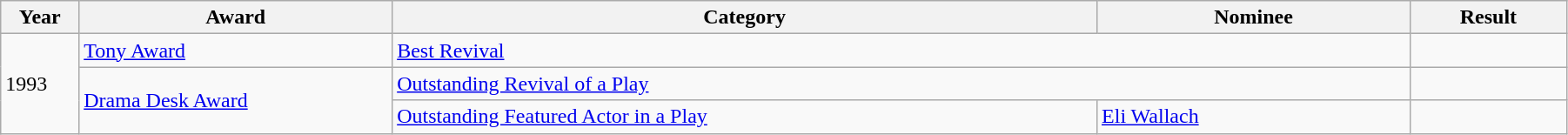<table class="wikitable" style="width:95%;">
<tr>
<th style="width:5%;">Year</th>
<th style="width:20%;">Award</th>
<th style="width:45%;">Category</th>
<th style="width:20%;">Nominee</th>
<th style="width:10%;">Result</th>
</tr>
<tr>
<td rowspan=3>1993</td>
<td><a href='#'>Tony Award</a></td>
<td colspan=2><a href='#'>Best Revival</a></td>
<td></td>
</tr>
<tr>
<td rowspan=2><a href='#'>Drama Desk Award</a></td>
<td colspan=2><a href='#'>Outstanding Revival of a Play</a></td>
<td></td>
</tr>
<tr>
<td><a href='#'>Outstanding Featured Actor in a Play</a></td>
<td><a href='#'>Eli Wallach</a></td>
<td></td>
</tr>
</table>
